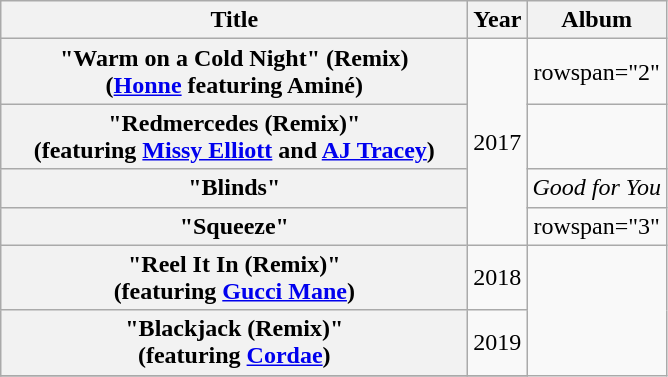<table class="wikitable plainrowheaders" style="text-align:center;">
<tr>
<th scope="col" style="width:19em;">Title</th>
<th scope="col">Year</th>
<th scope="col">Album</th>
</tr>
<tr>
<th scope="row">"Warm on a Cold Night" (Remix)<br><span>(<a href='#'>Honne</a> featuring Aminé)</span></th>
<td rowspan="4">2017</td>
<td>rowspan="2" </td>
</tr>
<tr>
<th scope="row">"Redmercedes (Remix)"<br><span>(featuring <a href='#'>Missy Elliott</a> and <a href='#'>AJ Tracey</a>)</span></th>
</tr>
<tr>
<th scope="row">"Blinds"</th>
<td><em>Good for You</em></td>
</tr>
<tr>
<th scope="row">"Squeeze"</th>
<td>rowspan="3" </td>
</tr>
<tr>
<th scope="row">"Reel It In (Remix)"<br><span>(featuring <a href='#'>Gucci Mane</a>)</span></th>
<td>2018</td>
</tr>
<tr>
<th scope="row">"Blackjack (Remix)"<br><span>(featuring <a href='#'>Cordae</a>)</span></th>
<td>2019</td>
</tr>
<tr>
</tr>
</table>
